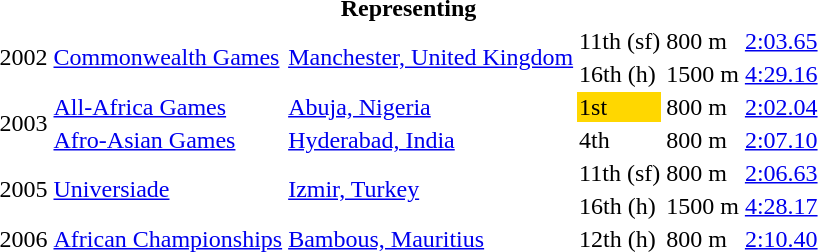<table>
<tr>
<th colspan="6">Representing </th>
</tr>
<tr>
<td rowspan=2>2002</td>
<td rowspan=2><a href='#'>Commonwealth Games</a></td>
<td rowspan=2><a href='#'>Manchester, United Kingdom</a></td>
<td>11th (sf)</td>
<td>800 m</td>
<td><a href='#'>2:03.65</a></td>
</tr>
<tr>
<td>16th (h)</td>
<td>1500 m</td>
<td><a href='#'>4:29.16</a></td>
</tr>
<tr>
<td rowspan=2>2003</td>
<td><a href='#'>All-Africa Games</a></td>
<td><a href='#'>Abuja, Nigeria</a></td>
<td bgcolor=gold>1st</td>
<td>800 m</td>
<td><a href='#'>2:02.04</a></td>
</tr>
<tr>
<td><a href='#'>Afro-Asian Games</a></td>
<td><a href='#'>Hyderabad, India</a></td>
<td>4th</td>
<td>800 m</td>
<td><a href='#'>2:07.10</a></td>
</tr>
<tr>
<td rowspan=2>2005</td>
<td rowspan=2><a href='#'>Universiade</a></td>
<td rowspan=2><a href='#'>Izmir, Turkey</a></td>
<td>11th (sf)</td>
<td>800 m</td>
<td><a href='#'>2:06.63</a></td>
</tr>
<tr>
<td>16th (h)</td>
<td>1500 m</td>
<td><a href='#'>4:28.17</a></td>
</tr>
<tr>
<td>2006</td>
<td><a href='#'>African Championships</a></td>
<td><a href='#'>Bambous, Mauritius</a></td>
<td>12th (h)</td>
<td>800 m</td>
<td><a href='#'>2:10.40</a></td>
</tr>
</table>
